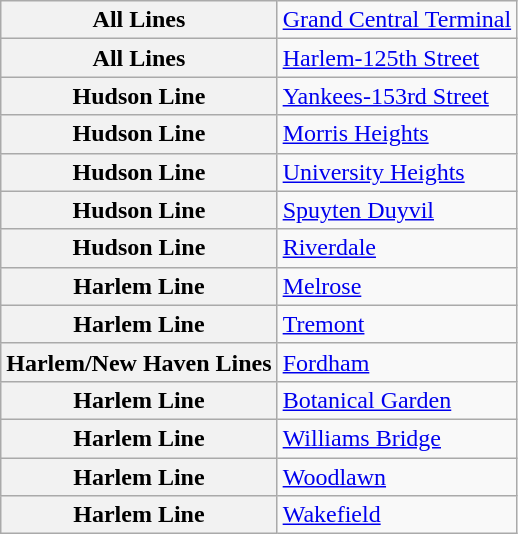<table class="wikitable">
<tr>
<th>All Lines</th>
<td><a href='#'>Grand Central Terminal</a></td>
</tr>
<tr>
<th>All Lines</th>
<td><a href='#'>Harlem-125th Street</a></td>
</tr>
<tr>
<th>Hudson Line</th>
<td><a href='#'>Yankees-153rd Street</a></td>
</tr>
<tr>
<th>Hudson Line</th>
<td><a href='#'>Morris Heights</a></td>
</tr>
<tr>
<th>Hudson Line</th>
<td><a href='#'>University Heights</a></td>
</tr>
<tr>
<th>Hudson Line</th>
<td><a href='#'>Spuyten Duyvil</a></td>
</tr>
<tr>
<th>Hudson Line</th>
<td><a href='#'>Riverdale</a></td>
</tr>
<tr>
<th>Harlem Line</th>
<td><a href='#'>Melrose</a></td>
</tr>
<tr>
<th>Harlem Line</th>
<td><a href='#'>Tremont</a></td>
</tr>
<tr>
<th>Harlem/New Haven Lines</th>
<td><a href='#'>Fordham</a></td>
</tr>
<tr>
<th>Harlem Line</th>
<td><a href='#'>Botanical Garden</a></td>
</tr>
<tr>
<th>Harlem Line</th>
<td><a href='#'>Williams Bridge</a></td>
</tr>
<tr>
<th>Harlem Line</th>
<td><a href='#'>Woodlawn</a></td>
</tr>
<tr>
<th>Harlem Line</th>
<td><a href='#'>Wakefield</a></td>
</tr>
</table>
